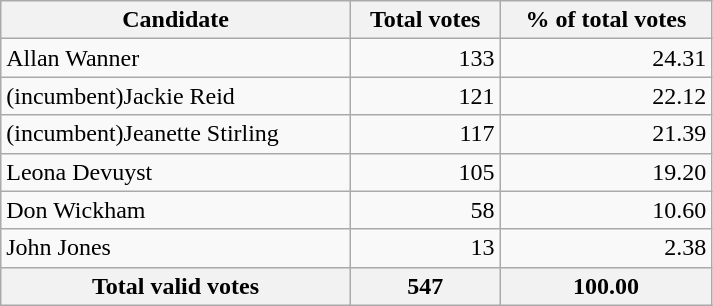<table class="wikitable" width="475">
<tr>
<th align="left">Candidate</th>
<th align="right">Total votes</th>
<th align="right">% of total votes</th>
</tr>
<tr>
<td align="left">Allan Wanner</td>
<td align="right">133</td>
<td align="right">24.31</td>
</tr>
<tr>
<td align="left">(incumbent)Jackie Reid</td>
<td align="right">121</td>
<td align="right">22.12</td>
</tr>
<tr>
<td align="left">(incumbent)Jeanette Stirling</td>
<td align="right">117</td>
<td align="right">21.39</td>
</tr>
<tr>
<td align="left">Leona Devuyst</td>
<td align="right">105</td>
<td align="right">19.20</td>
</tr>
<tr>
<td align="left">Don Wickham</td>
<td align="right">58</td>
<td align="right">10.60</td>
</tr>
<tr>
<td align="left">John Jones</td>
<td align="right">13</td>
<td align="right">2.38</td>
</tr>
<tr>
<th align="left">Total valid votes</th>
<th align="right">547</th>
<th align="right">100.00</th>
</tr>
</table>
